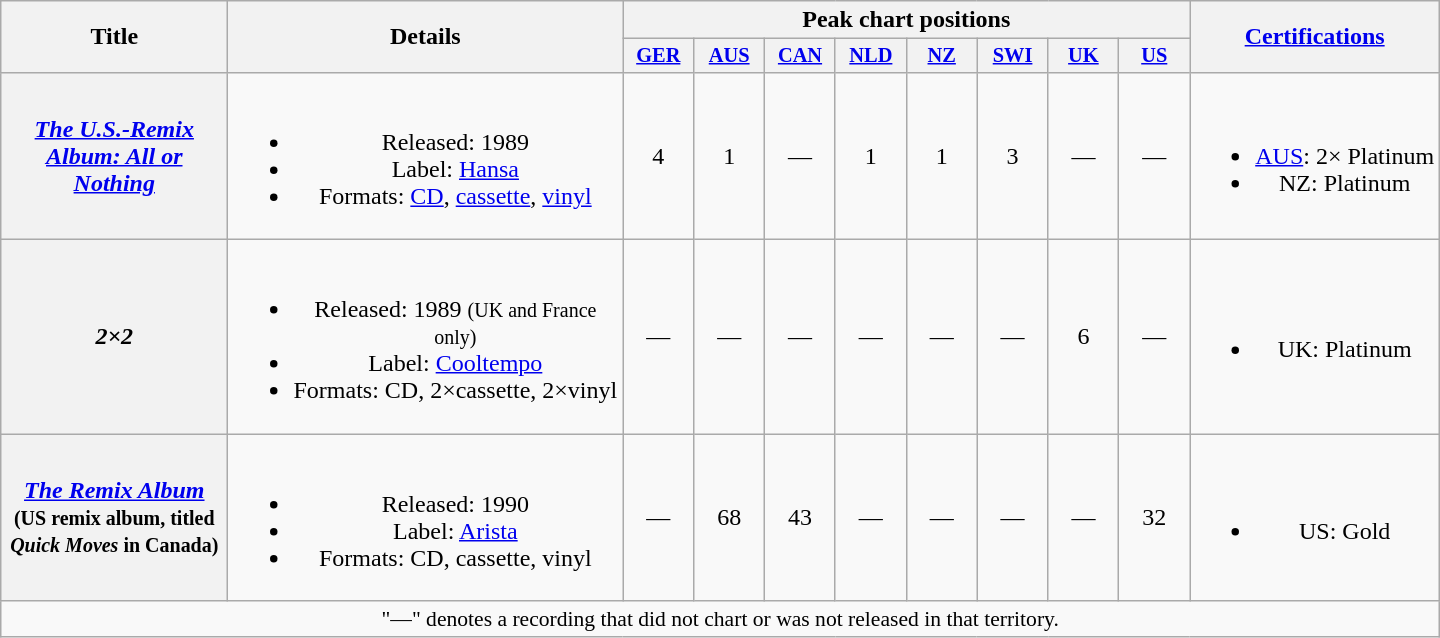<table class="wikitable plainrowheaders" style="text-align:center;" border="1">
<tr>
<th scope="col" rowspan="2" style="width:9em;">Title</th>
<th scope="col" rowspan="2" style="width:16em;">Details</th>
<th scope="col" colspan="8">Peak chart positions</th>
<th scope="col" rowspan="2"><a href='#'>Certifications</a></th>
</tr>
<tr>
<th scope="col" style="width:3em;font-size:85%;"><a href='#'>GER</a><br></th>
<th scope="col" style="width:3em;font-size:85%;"><a href='#'>AUS</a><br></th>
<th scope="col" style="width:3em;font-size:85%;"><a href='#'>CAN</a><br></th>
<th scope="col" style="width:3em;font-size:85%;"><a href='#'>NLD</a><br></th>
<th scope="col" style="width:3em;font-size:85%;"><a href='#'>NZ</a><br></th>
<th scope="col" style="width:3em;font-size:85%;"><a href='#'>SWI</a><br></th>
<th scope="col" style="width:3em;font-size:85%;"><a href='#'>UK</a><br></th>
<th scope="col" style="width:3em;font-size:85%;"><a href='#'>US</a><br></th>
</tr>
<tr>
<th scope="row"><em><a href='#'>The U.S.-Remix Album: All or Nothing</a></em></th>
<td><br><ul><li>Released: 1989</li><li>Label: <a href='#'>Hansa</a></li><li>Formats: <a href='#'>CD</a>, <a href='#'>cassette</a>, <a href='#'>vinyl</a></li></ul></td>
<td>4</td>
<td>1</td>
<td>—</td>
<td>1</td>
<td>1</td>
<td>3</td>
<td>—</td>
<td>—</td>
<td><br><ul><li><a href='#'>AUS</a>: 2× Platinum</li><li>NZ: Platinum</li></ul></td>
</tr>
<tr>
<th scope="row"><em>2×2</em></th>
<td><br><ul><li>Released: 1989 <small>(UK and France only)</small></li><li>Label: <a href='#'>Cooltempo</a></li><li>Formats: CD, 2×cassette, 2×vinyl</li></ul></td>
<td>—</td>
<td>—</td>
<td>—</td>
<td>—</td>
<td>—</td>
<td>—</td>
<td>6</td>
<td>—</td>
<td><br><ul><li>UK: Platinum</li></ul></td>
</tr>
<tr>
<th scope="row"><em><a href='#'>The Remix Album</a></em> <small>(US remix album, titled <em>Quick Moves</em> in Canada)</small></th>
<td><br><ul><li>Released: 1990</li><li>Label: <a href='#'>Arista</a></li><li>Formats: CD, cassette, vinyl</li></ul></td>
<td>—</td>
<td>68</td>
<td>43</td>
<td>—</td>
<td>—</td>
<td>—</td>
<td>—</td>
<td>32</td>
<td><br><ul><li>US: Gold</li></ul></td>
</tr>
<tr>
<td colspan="13" align="center" style="font-size:90%">"—" denotes a recording that did not chart or was not released in that territory.</td>
</tr>
</table>
